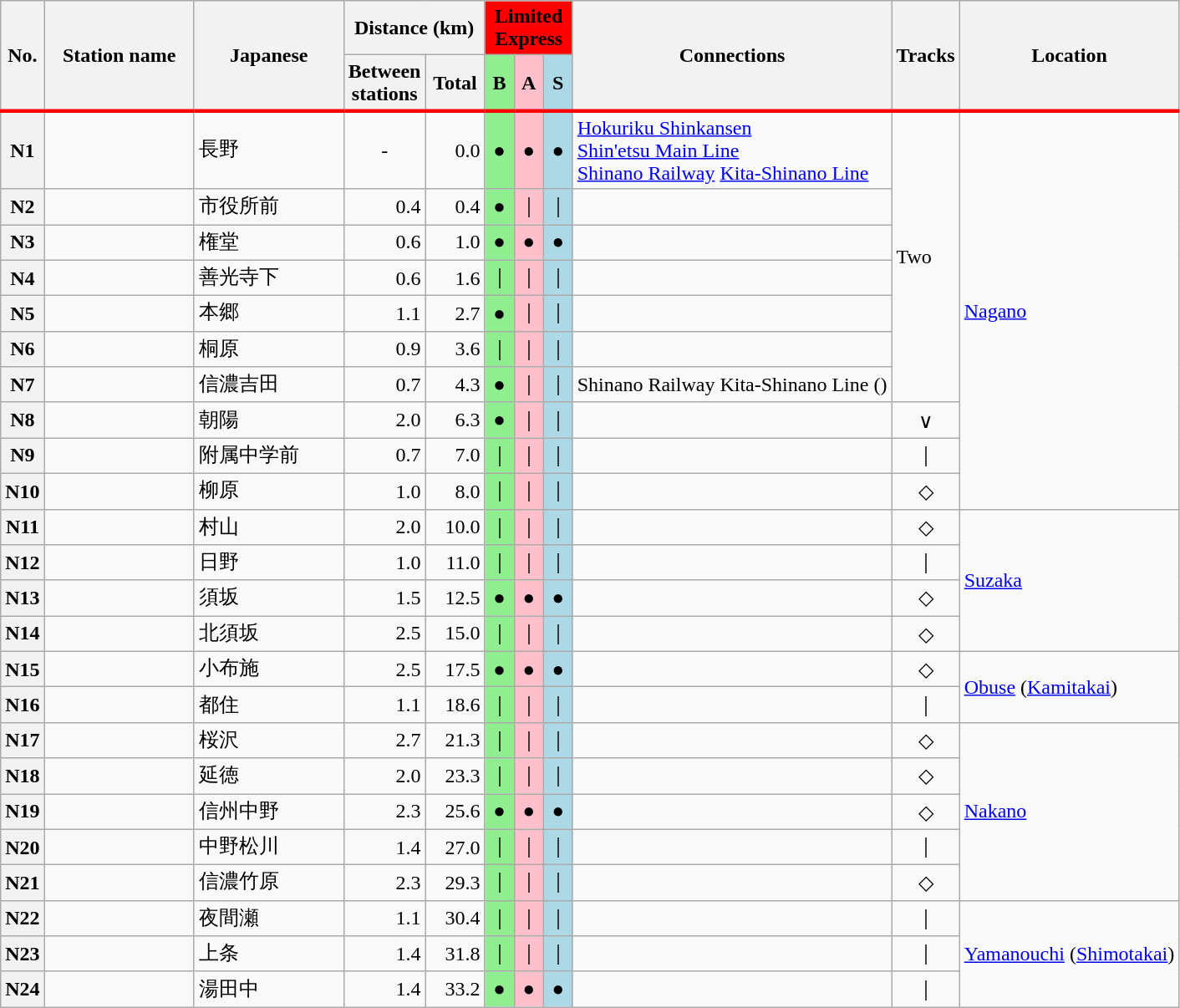<table class="wikitable" rules="all">
<tr>
<th rowspan="2" style="border-bottom:solid 3px red;">No.</th>
<th rowspan="2" style="width:7em; border-bottom:solid 3px red;">Station name</th>
<th rowspan="2" style="width:7em; border-bottom:solid 3px red;">Japanese</th>
<th colspan="2">Distance (km)</th>
<th colspan="3" style="background:red;">Limited Express</th>
<th rowspan="2" style="border-bottom:solid 3px red;">Connections</th>
<th rowspan="2" style="border-bottom:solid 3px red;">Tracks</th>
<th rowspan="2" style="border-bottom:solid 3px red;">Location</th>
</tr>
<tr>
<th style="width:2.5em; border-bottom:solid 3px red;">Between stations</th>
<th style="width:2.5em; border-bottom:solid 3px red;">Total</th>
<th style="width:1em; border-bottom:solid 3px red; background:lightgreen;">B</th>
<th style="width:1em; border-bottom:solid 3px red; background:pink;">A</th>
<th style="width:1em; border-bottom:solid 3px red; background:lightblue;">S</th>
</tr>
<tr>
<th>N1</th>
<td></td>
<td>長野</td>
<td style="text-align:center;">-</td>
<td style="text-align:right;">0.0</td>
<td style="text-align:center; background:lightgreen;">●</td>
<td style="text-align:center; background:pink;">●</td>
<td style="text-align:center; background:lightblue;">●</td>
<td> <a href='#'>Hokuriku Shinkansen</a><br> <a href='#'>Shin'etsu Main Line</a><br><a href='#'>Shinano Railway</a> <a href='#'>Kita-Shinano Line</a></td>
<td rowspan="7">Two</td>
<td rowspan="10"><a href='#'>Nagano</a></td>
</tr>
<tr>
<th>N2</th>
<td></td>
<td>市役所前</td>
<td style="text-align:right;">0.4</td>
<td style="text-align:right;">0.4</td>
<td style="text-align:center; background:lightgreen;">●</td>
<td style="text-align:center; background:pink;">｜</td>
<td style="text-align:center; background:lightblue;">｜</td>
<td> </td>
</tr>
<tr>
<th>N3</th>
<td></td>
<td>権堂</td>
<td style="text-align:right;">0.6</td>
<td style="text-align:right;">1.0</td>
<td style="text-align:center; background:lightgreen;">●</td>
<td style="text-align:center; background:pink;">●</td>
<td style="text-align:center; background:lightblue;">●</td>
<td> </td>
</tr>
<tr>
<th>N4</th>
<td></td>
<td>善光寺下</td>
<td style="text-align:right;">0.6</td>
<td style="text-align:right;">1.6</td>
<td style="text-align:center; background:lightgreen;">｜</td>
<td style="text-align:center; background:pink;">｜</td>
<td style="text-align:center; background:lightblue;">｜</td>
<td> </td>
</tr>
<tr>
<th>N5</th>
<td></td>
<td>本郷</td>
<td style="text-align:right;">1.1</td>
<td style="text-align:right;">2.7</td>
<td style="text-align:center; background:lightgreen;">●</td>
<td style="text-align:center; background:pink;">｜</td>
<td style="text-align:center; background:lightblue;">｜</td>
<td> </td>
</tr>
<tr>
<th>N6</th>
<td></td>
<td>桐原</td>
<td style="text-align:right;">0.9</td>
<td style="text-align:right;">3.6</td>
<td style="text-align:center; background:lightgreen;">｜</td>
<td style="text-align:center; background:pink;">｜</td>
<td style="text-align:center; background:lightblue;">｜</td>
<td> </td>
</tr>
<tr>
<th>N7</th>
<td></td>
<td>信濃吉田</td>
<td style="text-align:right;">0.7</td>
<td style="text-align:right;">4.3</td>
<td style="text-align:center; background:lightgreen;">●</td>
<td style="text-align:center; background:pink;">｜</td>
<td style="text-align:center; background:lightblue;">｜</td>
<td>Shinano Railway Kita-Shinano Line ()</td>
</tr>
<tr>
<th>N8</th>
<td></td>
<td>朝陽</td>
<td style="text-align:right;">2.0</td>
<td style="text-align:right;">6.3</td>
<td style="text-align:center; background:lightgreen;">●</td>
<td style="text-align:center; background:pink;">｜</td>
<td style="text-align:center; background:lightblue;">｜</td>
<td> </td>
<td style="text-align:center;">∨</td>
</tr>
<tr>
<th>N9</th>
<td></td>
<td>附属中学前</td>
<td style="text-align:right;">0.7</td>
<td style="text-align:right;">7.0</td>
<td style="text-align:center; background:lightgreen;">｜</td>
<td style="text-align:center; background:pink;">｜</td>
<td style="text-align:center; background:lightblue;">｜</td>
<td> </td>
<td style="text-align:center;">｜</td>
</tr>
<tr>
<th>N10</th>
<td></td>
<td>柳原</td>
<td style="text-align:right;">1.0</td>
<td style="text-align:right;">8.0</td>
<td style="text-align:center; background:lightgreen;">｜</td>
<td style="text-align:center; background:pink;">｜</td>
<td style="text-align:center; background:lightblue;">｜</td>
<td> </td>
<td style="text-align:center;">◇</td>
</tr>
<tr>
<th>N11</th>
<td></td>
<td>村山</td>
<td style="text-align:right;">2.0</td>
<td style="text-align:right;">10.0</td>
<td style="text-align:center; background:lightgreen;">｜</td>
<td style="text-align:center; background:pink;">｜</td>
<td style="text-align:center; background:lightblue;">｜</td>
<td> </td>
<td style="text-align:center;">◇</td>
<td rowspan="4"><a href='#'>Suzaka</a></td>
</tr>
<tr>
<th>N12</th>
<td></td>
<td>日野</td>
<td style="text-align:right;">1.0</td>
<td style="text-align:right;">11.0</td>
<td style="text-align:center; background:lightgreen;">｜</td>
<td style="text-align:center; background:pink;">｜</td>
<td style="text-align:center; background:lightblue;">｜</td>
<td> </td>
<td style="text-align:center;">｜</td>
</tr>
<tr>
<th>N13</th>
<td></td>
<td>須坂</td>
<td style="text-align:right;">1.5</td>
<td style="text-align:right;">12.5</td>
<td style="text-align:center; background:lightgreen;">●</td>
<td style="text-align:center; background:pink;">●</td>
<td style="text-align:center; background:lightblue;">●</td>
<td> </td>
<td style="text-align:center;">◇</td>
</tr>
<tr>
<th>N14</th>
<td></td>
<td>北須坂</td>
<td style="text-align:right;">2.5</td>
<td style="text-align:right;">15.0</td>
<td style="text-align:center; background:lightgreen;">｜</td>
<td style="text-align:center; background:pink;">｜</td>
<td style="text-align:center; background:lightblue;">｜</td>
<td> </td>
<td style="text-align:center;">◇</td>
</tr>
<tr>
<th>N15</th>
<td></td>
<td>小布施</td>
<td style="text-align:right;">2.5</td>
<td style="text-align:right;">17.5</td>
<td style="text-align:center; background:lightgreen;">●</td>
<td style="text-align:center; background:pink;">●</td>
<td style="text-align:center; background:lightblue;">●</td>
<td> </td>
<td style="text-align:center;">◇</td>
<td rowspan="2" style="white-space:nowrap;"><a href='#'>Obuse</a> (<a href='#'>Kamitakai</a>)</td>
</tr>
<tr>
<th>N16</th>
<td></td>
<td>都住</td>
<td style="text-align:right;">1.1</td>
<td style="text-align:right;">18.6</td>
<td style="text-align:center; background:lightgreen;">｜</td>
<td style="text-align:center; background:pink;">｜</td>
<td style="text-align:center; background:lightblue;">｜</td>
<td> </td>
<td style="text-align:center;">｜</td>
</tr>
<tr>
<th>N17</th>
<td></td>
<td>桜沢</td>
<td style="text-align:right;">2.7</td>
<td style="text-align:right;">21.3</td>
<td style="text-align:center; background:lightgreen;">｜</td>
<td style="text-align:center; background:pink;">｜</td>
<td style="text-align:center; background:lightblue;">｜</td>
<td> </td>
<td style="text-align:center;">◇</td>
<td rowspan="5"><a href='#'>Nakano</a></td>
</tr>
<tr>
<th>N18</th>
<td></td>
<td>延徳</td>
<td style="text-align:right;">2.0</td>
<td style="text-align:right;">23.3</td>
<td style="text-align:center; background:lightgreen;">｜</td>
<td style="text-align:center; background:pink;">｜</td>
<td style="text-align:center; background:lightblue;">｜</td>
<td> </td>
<td style="text-align:center;">◇</td>
</tr>
<tr>
<th>N19</th>
<td></td>
<td>信州中野</td>
<td style="text-align:right;">2.3</td>
<td style="text-align:right;">25.6</td>
<td style="text-align:center; background:lightgreen;">●</td>
<td style="text-align:center; background:pink;">●</td>
<td style="text-align:center; background:lightblue;">●</td>
<td> </td>
<td style="text-align:center;">◇</td>
</tr>
<tr>
<th>N20</th>
<td></td>
<td>中野松川</td>
<td style="text-align:right;">1.4</td>
<td style="text-align:right;">27.0</td>
<td style="text-align:center; background:lightgreen;">｜</td>
<td style="text-align:center; background:pink;">｜</td>
<td style="text-align:center; background:lightblue;">｜</td>
<td> </td>
<td style="text-align:center;">｜</td>
</tr>
<tr>
<th>N21</th>
<td></td>
<td>信濃竹原</td>
<td style="text-align:right;">2.3</td>
<td style="text-align:right;">29.3</td>
<td style="text-align:center; background:lightgreen;">｜</td>
<td style="text-align:center; background:pink;">｜</td>
<td style="text-align:center; background:lightblue;">｜</td>
<td> </td>
<td style="text-align:center;">◇</td>
</tr>
<tr>
<th>N22</th>
<td></td>
<td>夜間瀬</td>
<td style="text-align:right;">1.1</td>
<td style="text-align:right;">30.4</td>
<td style="text-align:center; background:lightgreen;">｜</td>
<td style="text-align:center; background:pink;">｜</td>
<td style="text-align:center; background:lightblue;">｜</td>
<td> </td>
<td style="text-align:center;">｜</td>
<td rowspan="3"><a href='#'>Yamanouchi</a> (<a href='#'>Shimotakai</a>)</td>
</tr>
<tr>
<th>N23</th>
<td></td>
<td>上条</td>
<td style="text-align:right;">1.4</td>
<td style="text-align:right;">31.8</td>
<td style="text-align:center; background:lightgreen;">｜</td>
<td style="text-align:center; background:pink;">｜</td>
<td style="text-align:center; background:lightblue;">｜</td>
<td> </td>
<td style="text-align:center;">｜</td>
</tr>
<tr>
<th>N24</th>
<td></td>
<td>湯田中</td>
<td style="text-align:right;">1.4</td>
<td style="text-align:right;">33.2</td>
<td style="text-align:center; background:lightgreen;">●</td>
<td style="text-align:center; background:pink;">●</td>
<td style="text-align:center; background:lightblue;">●</td>
<td> </td>
<td style="text-align:center;">｜</td>
</tr>
</table>
